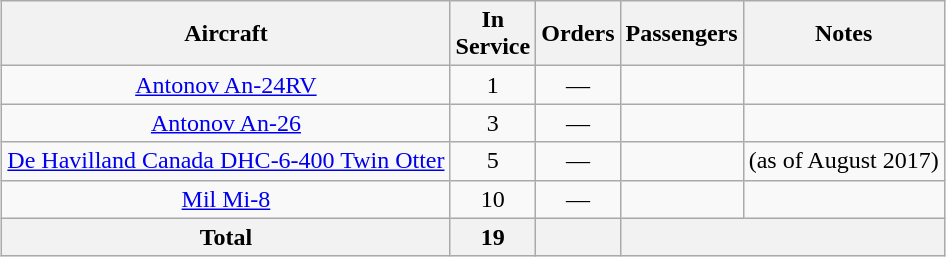<table class="wikitable" style="border-collapse:collapse;text-align:center;margin:1em auto;">
<tr>
<th>Aircraft</th>
<th>In<br>Service</th>
<th>Orders</th>
<th>Passengers</th>
<th>Notes</th>
</tr>
<tr>
<td><a href='#'>Antonov An-24RV</a></td>
<td align="center">1</td>
<td align="center">—</td>
<td align="center"></td>
<td></td>
</tr>
<tr>
<td><a href='#'>Antonov An-26</a></td>
<td align="center">3</td>
<td align="center">—</td>
<td align="center"></td>
<td></td>
</tr>
<tr>
<td><a href='#'>De Havilland Canada DHC-6-400 Twin Otter</a></td>
<td align="center">5</td>
<td align="center">—</td>
<td align="center"></td>
<td>(as of August 2017)</td>
</tr>
<tr>
<td><a href='#'>Mil Mi-8</a></td>
<td align="center">10</td>
<td align="center">—</td>
<td align="center"></td>
<td></td>
</tr>
<tr>
<th>Total</th>
<th>19</th>
<th></th>
<th colspan="2"></th>
</tr>
</table>
